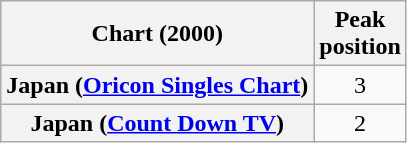<table class="wikitable sortable plainrowheaders" style="text-align:center">
<tr>
<th scope="col">Chart (2000)</th>
<th scope="col">Peak<br> position</th>
</tr>
<tr>
<th scope="row">Japan (<a href='#'>Oricon Singles Chart</a>)</th>
<td>3</td>
</tr>
<tr>
<th scope="row">Japan (<a href='#'>Count Down TV</a>)</th>
<td>2</td>
</tr>
</table>
